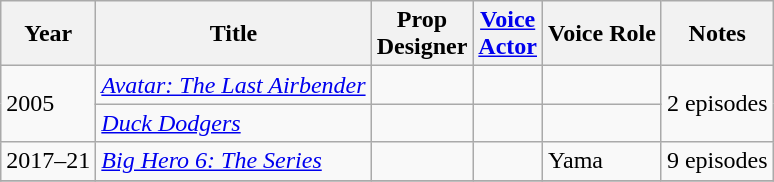<table class="wikitable">
<tr>
<th>Year</th>
<th>Title</th>
<th>Prop<br>Designer</th>
<th><a href='#'>Voice<br>Actor</a></th>
<th>Voice Role</th>
<th>Notes</th>
</tr>
<tr>
<td rowspan=2>2005</td>
<td><em><a href='#'>Avatar: The Last Airbender</a></em></td>
<td></td>
<td></td>
<td></td>
<td rowspan=2>2 episodes</td>
</tr>
<tr>
<td><em><a href='#'>Duck Dodgers</a></em></td>
<td></td>
<td></td>
<td></td>
</tr>
<tr>
<td>2017–21</td>
<td><em><a href='#'>Big Hero 6: The Series</a></em></td>
<td></td>
<td></td>
<td>Yama</td>
<td>9 episodes</td>
</tr>
<tr>
</tr>
</table>
